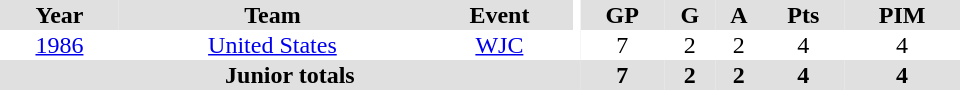<table border="0" cellpadding="1" cellspacing="0" ID="Table3" style="text-align:center; width:40em">
<tr bgcolor="#e0e0e0">
<th>Year</th>
<th>Team</th>
<th>Event</th>
<th rowspan="102" bgcolor="#ffffff"></th>
<th>GP</th>
<th>G</th>
<th>A</th>
<th>Pts</th>
<th>PIM</th>
</tr>
<tr>
<td><a href='#'>1986</a></td>
<td><a href='#'>United States</a></td>
<td><a href='#'>WJC</a></td>
<td>7</td>
<td>2</td>
<td>2</td>
<td>4</td>
<td>4</td>
</tr>
<tr bgcolor="#e0e0e0">
<th colspan="4">Junior totals</th>
<th>7</th>
<th>2</th>
<th>2</th>
<th>4</th>
<th>4</th>
</tr>
</table>
